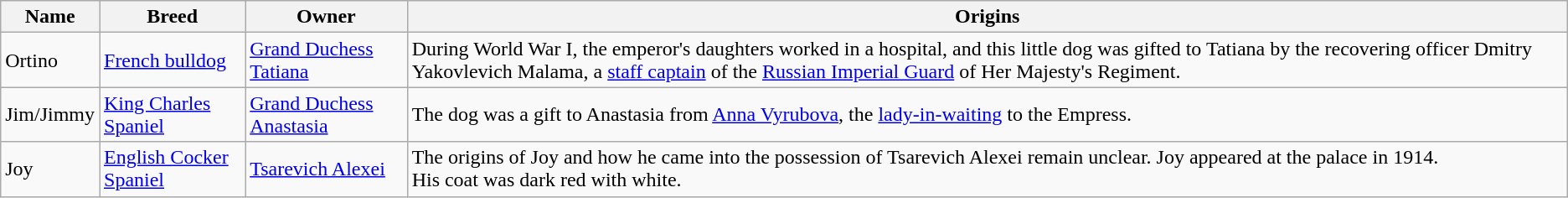<table class="wikitable">
<tr>
<th>Name</th>
<th>Breed</th>
<th>Owner</th>
<th>Origins</th>
</tr>
<tr>
<td>Ortino</td>
<td><a href='#'>French bulldog</a></td>
<td><a href='#'>Grand Duchess Tatiana</a></td>
<td>During World War I, the emperor's daughters worked in a hospital, and this little dog was gifted to Tatiana by the recovering officer Dmitry Yakovlevich Malama, a <a href='#'>staff captain</a> of the <a href='#'>Russian Imperial Guard</a> of Her Majesty's Regiment.</td>
</tr>
<tr>
<td>Jim/Jimmy</td>
<td><a href='#'>King Charles Spaniel</a></td>
<td><a href='#'>Grand Duchess Anastasia</a></td>
<td>The dog was a gift to Anastasia from <a href='#'>Anna Vyrubova</a>, the <a href='#'>lady-in-waiting</a> to the Empress.</td>
</tr>
<tr>
<td>Joy</td>
<td><a href='#'>English Cocker Spaniel</a></td>
<td><a href='#'>Tsarevich Alexei</a></td>
<td>The origins of Joy and how he came into the possession of Tsarevich Alexei remain unclear. Joy appeared at the palace in 1914.<br>His coat was dark red with white.</td>
</tr>
</table>
